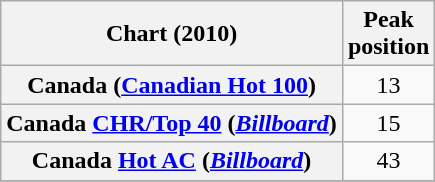<table class="wikitable sortable plainrowheaders" style="text-align:center;">
<tr>
<th scope="col">Chart (2010)</th>
<th scope="col">Peak<br>position</th>
</tr>
<tr>
<th scope="row">Canada (<a href='#'>Canadian Hot 100</a>)</th>
<td>13</td>
</tr>
<tr>
<th scope="row">Canada <a href='#'>CHR/Top 40</a> (<em><a href='#'>Billboard</a></em>)</th>
<td>15</td>
</tr>
<tr>
<th scope="row">Canada <a href='#'>Hot AC</a> (<em><a href='#'>Billboard</a></em>)</th>
<td>43</td>
</tr>
<tr>
</tr>
</table>
